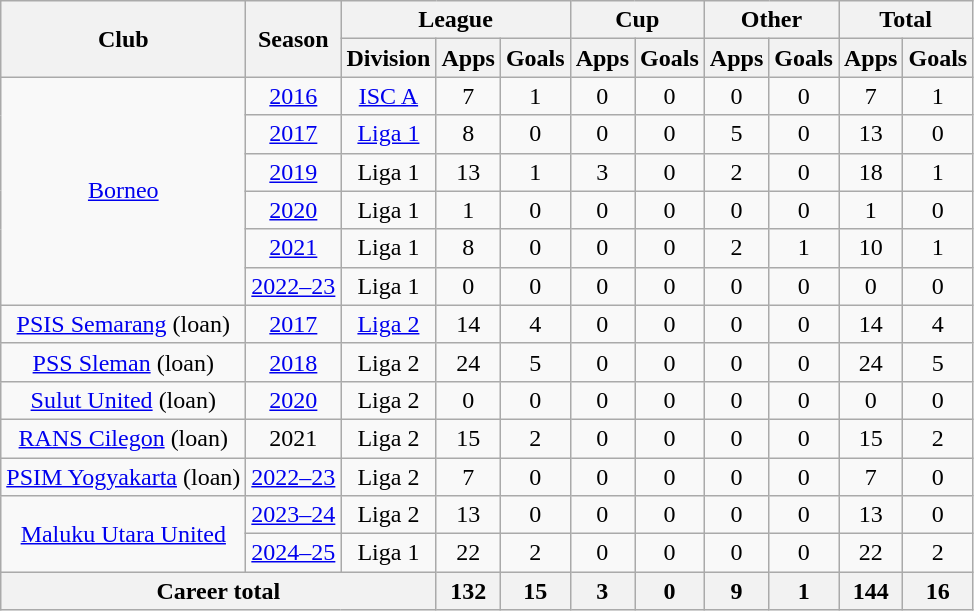<table class="wikitable" style="text-align:center">
<tr>
<th rowspan="2">Club</th>
<th rowspan="2">Season</th>
<th colspan="3">League</th>
<th colspan="2">Cup</th>
<th colspan="2">Other</th>
<th colspan="2">Total</th>
</tr>
<tr>
<th>Division</th>
<th>Apps</th>
<th>Goals</th>
<th>Apps</th>
<th>Goals</th>
<th>Apps</th>
<th>Goals</th>
<th>Apps</th>
<th>Goals</th>
</tr>
<tr>
<td rowspan="6" valign="center"><a href='#'>Borneo</a></td>
<td><a href='#'>2016</a></td>
<td><a href='#'>ISC A</a></td>
<td>7</td>
<td>1</td>
<td>0</td>
<td>0</td>
<td>0</td>
<td>0</td>
<td>7</td>
<td>1</td>
</tr>
<tr>
<td><a href='#'>2017</a></td>
<td><a href='#'>Liga 1</a></td>
<td>8</td>
<td>0</td>
<td>0</td>
<td>0</td>
<td>5</td>
<td>0</td>
<td>13</td>
<td>0</td>
</tr>
<tr>
<td><a href='#'>2019</a></td>
<td>Liga 1</td>
<td>13</td>
<td>1</td>
<td>3</td>
<td>0</td>
<td>2</td>
<td>0</td>
<td>18</td>
<td>1</td>
</tr>
<tr>
<td><a href='#'>2020</a></td>
<td>Liga 1</td>
<td>1</td>
<td>0</td>
<td>0</td>
<td>0</td>
<td>0</td>
<td>0</td>
<td>1</td>
<td>0</td>
</tr>
<tr>
<td><a href='#'>2021</a></td>
<td>Liga 1</td>
<td>8</td>
<td>0</td>
<td>0</td>
<td>0</td>
<td>2</td>
<td>1</td>
<td>10</td>
<td>1</td>
</tr>
<tr>
<td><a href='#'>2022–23</a></td>
<td rowspan="1" valign="center">Liga 1</td>
<td>0</td>
<td>0</td>
<td>0</td>
<td>0</td>
<td>0</td>
<td>0</td>
<td>0</td>
<td>0</td>
</tr>
<tr>
<td rowspan="1" valign="center"><a href='#'>PSIS Semarang</a> (loan)</td>
<td><a href='#'>2017</a></td>
<td><a href='#'>Liga 2</a></td>
<td>14</td>
<td>4</td>
<td>0</td>
<td>0</td>
<td>0</td>
<td>0</td>
<td>14</td>
<td>4</td>
</tr>
<tr>
<td rowspan="1" valign="center"><a href='#'>PSS Sleman</a> (loan)</td>
<td><a href='#'>2018</a></td>
<td>Liga 2</td>
<td>24</td>
<td>5</td>
<td>0</td>
<td>0</td>
<td>0</td>
<td>0</td>
<td>24</td>
<td>5</td>
</tr>
<tr>
<td rowspan="1" valign="center"><a href='#'>Sulut United</a> (loan)</td>
<td><a href='#'>2020</a></td>
<td>Liga 2</td>
<td>0</td>
<td>0</td>
<td>0</td>
<td>0</td>
<td>0</td>
<td>0</td>
<td>0</td>
<td>0</td>
</tr>
<tr>
<td rowspan="1" valign="center"><a href='#'>RANS Cilegon</a> (loan)</td>
<td>2021</td>
<td>Liga 2</td>
<td>15</td>
<td>2</td>
<td>0</td>
<td>0</td>
<td>0</td>
<td>0</td>
<td>15</td>
<td>2</td>
</tr>
<tr>
<td rowspan="1"><a href='#'>PSIM Yogyakarta</a> (loan)</td>
<td><a href='#'>2022–23</a></td>
<td rowspan="1">Liga 2</td>
<td>7</td>
<td>0</td>
<td>0</td>
<td>0</td>
<td>0</td>
<td>0</td>
<td>7</td>
<td>0</td>
</tr>
<tr>
<td rowspan="2"><a href='#'>Maluku Utara United</a></td>
<td><a href='#'>2023–24</a></td>
<td rowspan="1">Liga 2</td>
<td>13</td>
<td>0</td>
<td>0</td>
<td>0</td>
<td>0</td>
<td>0</td>
<td>13</td>
<td>0</td>
</tr>
<tr>
<td><a href='#'>2024–25</a></td>
<td rowspan="1">Liga 1</td>
<td>22</td>
<td>2</td>
<td>0</td>
<td>0</td>
<td>0</td>
<td>0</td>
<td>22</td>
<td>2</td>
</tr>
<tr>
<th colspan="3">Career total</th>
<th>132</th>
<th>15</th>
<th>3</th>
<th>0</th>
<th>9</th>
<th>1</th>
<th>144</th>
<th>16</th>
</tr>
</table>
